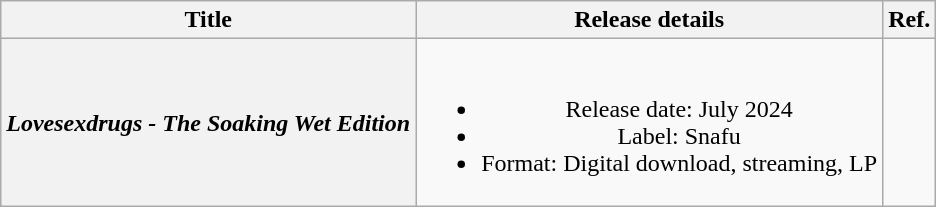<table class="wikitable plainrowheaders" style="text-align:center;">
<tr>
<th scope="col">Title</th>
<th scope="col">Release details</th>
<th>Ref.</th>
</tr>
<tr>
<th scope="row"><em>Lovesexdrugs - The Soaking Wet Edition</em></th>
<td><br><ul><li>Release date: July 2024</li><li>Label: Snafu</li><li>Format: Digital download, streaming, LP</li></ul></td>
<td></td>
</tr>
</table>
